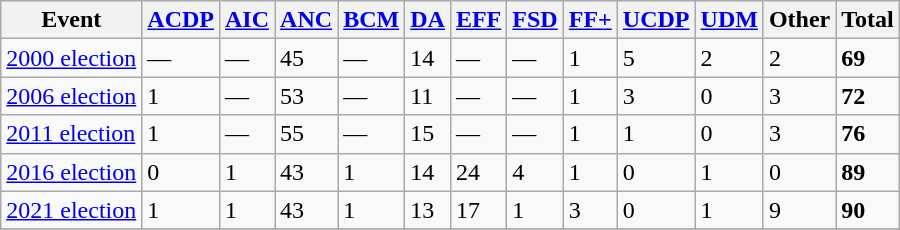<table class="wikitable">
<tr>
<th>Event</th>
<th><a href='#'>ACDP</a></th>
<th><a href='#'>AIC</a></th>
<th><a href='#'>ANC</a></th>
<th><a href='#'>BCM</a></th>
<th><a href='#'>DA</a></th>
<th><a href='#'>EFF</a></th>
<th><a href='#'>FSD</a></th>
<th><a href='#'>FF+</a></th>
<th><a href='#'>UCDP</a></th>
<th><a href='#'>UDM</a></th>
<th>Other</th>
<th>Total</th>
</tr>
<tr>
<td><a href='#'>2000 election</a></td>
<td>—</td>
<td>—</td>
<td>45</td>
<td>—</td>
<td>14</td>
<td>—</td>
<td>—</td>
<td>1</td>
<td>5</td>
<td>2</td>
<td>2</td>
<td><strong>69</strong></td>
</tr>
<tr>
<td><a href='#'>2006 election</a></td>
<td>1</td>
<td>—</td>
<td>53</td>
<td>—</td>
<td>11</td>
<td>—</td>
<td>—</td>
<td>1</td>
<td>3</td>
<td>0</td>
<td>3</td>
<td><strong>72</strong></td>
</tr>
<tr>
<td><a href='#'>2011 election</a></td>
<td>1</td>
<td>—</td>
<td>55</td>
<td>—</td>
<td>15</td>
<td>—</td>
<td>—</td>
<td>1</td>
<td>1</td>
<td>0</td>
<td>3</td>
<td><strong>76</strong></td>
</tr>
<tr>
<td><a href='#'>2016 election</a></td>
<td>0</td>
<td>1</td>
<td>43</td>
<td>1</td>
<td>14</td>
<td>24</td>
<td>4</td>
<td>1</td>
<td>0</td>
<td>1</td>
<td>0</td>
<td><strong>89</strong></td>
</tr>
<tr>
<td><a href='#'>2021 election</a></td>
<td>1</td>
<td>1</td>
<td>43</td>
<td>1</td>
<td>13</td>
<td>17</td>
<td>1</td>
<td>3</td>
<td>0</td>
<td>1</td>
<td>9</td>
<td><strong>90</strong></td>
</tr>
<tr>
</tr>
</table>
